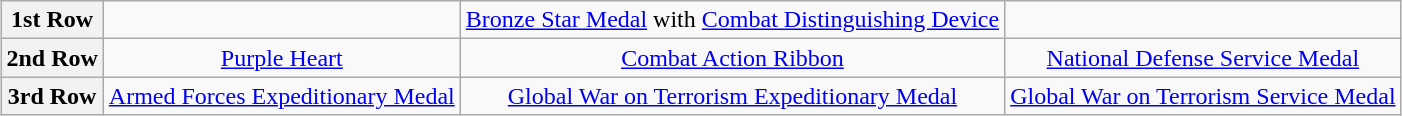<table class="wikitable" style="margin:1em auto; text-align:center;">
<tr>
<th>1st Row</th>
<td></td>
<td><a href='#'>Bronze Star Medal</a> with <a href='#'>Combat Distinguishing Device</a></td>
<td></td>
</tr>
<tr>
<th>2nd Row</th>
<td><a href='#'>Purple Heart</a></td>
<td><a href='#'>Combat Action Ribbon</a></td>
<td><a href='#'>National Defense Service Medal</a></td>
</tr>
<tr>
<th>3rd Row</th>
<td><a href='#'>Armed Forces Expeditionary Medal</a></td>
<td><a href='#'>Global War on Terrorism Expeditionary Medal</a></td>
<td><a href='#'>Global War on Terrorism Service Medal</a></td>
</tr>
</table>
